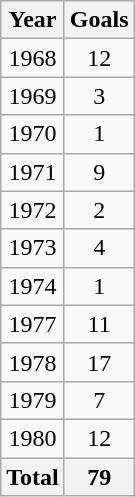<table class="wikitable sortable" style="text-align:center">
<tr>
<th scope=col>Year</th>
<th scope=col>Goals</th>
</tr>
<tr>
<td>1968</td>
<td>12</td>
</tr>
<tr>
<td>1969</td>
<td>3</td>
</tr>
<tr>
<td>1970</td>
<td>1</td>
</tr>
<tr>
<td>1971</td>
<td>9</td>
</tr>
<tr>
<td>1972</td>
<td>2</td>
</tr>
<tr>
<td>1973</td>
<td>4</td>
</tr>
<tr>
<td>1974</td>
<td>1</td>
</tr>
<tr>
<td>1977</td>
<td>11</td>
</tr>
<tr>
<td>1978</td>
<td>17</td>
</tr>
<tr>
<td>1979</td>
<td>7</td>
</tr>
<tr>
<td>1980</td>
<td>12</td>
</tr>
<tr>
<th>Total</th>
<th>79</th>
</tr>
</table>
